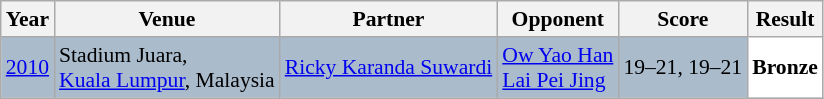<table class="sortable wikitable" style="font-size: 90%">
<tr>
<th>Year</th>
<th>Venue</th>
<th>Partner</th>
<th>Opponent</th>
<th>Score</th>
<th>Result</th>
</tr>
<tr style="background:#AABBCC">
<td align="center"><a href='#'>2010</a></td>
<td align="left">Stadium Juara,<br><a href='#'>Kuala Lumpur</a>, Malaysia</td>
<td align="left"> <a href='#'>Ricky Karanda Suwardi</a></td>
<td align="left"> <a href='#'>Ow Yao Han</a> <br>  <a href='#'>Lai Pei Jing</a></td>
<td align="left">19–21, 19–21</td>
<td style="text-align:left; background:white"> <strong>Bronze</strong></td>
</tr>
</table>
